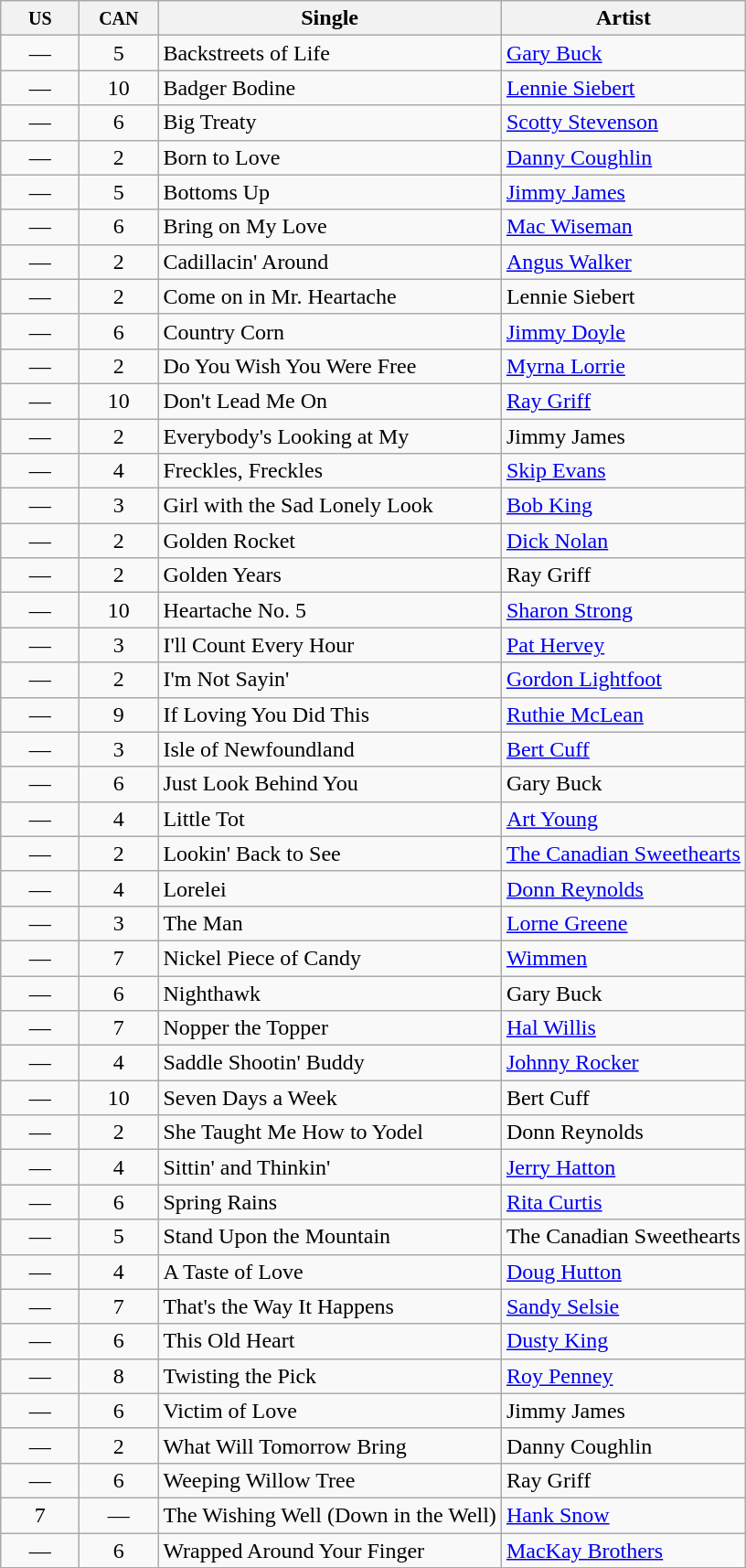<table class="wikitable sortable">
<tr>
<th width="50"><small>US</small></th>
<th width="50"><small>CAN</small></th>
<th>Single</th>
<th>Artist</th>
</tr>
<tr>
<td align="center">—</td>
<td align="center">5</td>
<td>Backstreets of Life</td>
<td><a href='#'>Gary Buck</a></td>
</tr>
<tr>
<td align="center">—</td>
<td align="center">10</td>
<td>Badger Bodine</td>
<td><a href='#'>Lennie Siebert</a></td>
</tr>
<tr>
<td align="center">—</td>
<td align="center">6</td>
<td>Big Treaty</td>
<td><a href='#'>Scotty Stevenson</a></td>
</tr>
<tr>
<td align="center">—</td>
<td align="center">2</td>
<td>Born to Love</td>
<td><a href='#'>Danny Coughlin</a></td>
</tr>
<tr>
<td align="center">—</td>
<td align="center">5</td>
<td>Bottoms Up</td>
<td><a href='#'>Jimmy James</a></td>
</tr>
<tr>
<td align="center">—</td>
<td align="center">6</td>
<td>Bring on My Love</td>
<td><a href='#'>Mac Wiseman</a></td>
</tr>
<tr>
<td align="center">—</td>
<td align="center">2</td>
<td>Cadillacin' Around</td>
<td><a href='#'>Angus Walker</a></td>
</tr>
<tr>
<td align="center">—</td>
<td align="center">2</td>
<td>Come on in Mr. Heartache</td>
<td>Lennie Siebert</td>
</tr>
<tr>
<td align="center">—</td>
<td align="center">6</td>
<td>Country Corn</td>
<td><a href='#'>Jimmy Doyle</a></td>
</tr>
<tr>
<td align="center">—</td>
<td align="center">2</td>
<td>Do You Wish You Were Free</td>
<td><a href='#'>Myrna Lorrie</a></td>
</tr>
<tr>
<td align="center">—</td>
<td align="center">10</td>
<td>Don't Lead Me On</td>
<td><a href='#'>Ray Griff</a></td>
</tr>
<tr>
<td align="center">—</td>
<td align="center">2</td>
<td>Everybody's Looking at My</td>
<td>Jimmy James</td>
</tr>
<tr>
<td align="center">—</td>
<td align="center">4</td>
<td>Freckles, Freckles</td>
<td><a href='#'>Skip Evans</a></td>
</tr>
<tr>
<td align="center">—</td>
<td align="center">3</td>
<td>Girl with the Sad Lonely Look</td>
<td><a href='#'>Bob King</a></td>
</tr>
<tr>
<td align="center">—</td>
<td align="center">2</td>
<td>Golden Rocket</td>
<td><a href='#'>Dick Nolan</a></td>
</tr>
<tr>
<td align="center">—</td>
<td align="center">2</td>
<td>Golden Years</td>
<td>Ray Griff</td>
</tr>
<tr>
<td align="center">—</td>
<td align="center">10</td>
<td>Heartache No. 5</td>
<td><a href='#'>Sharon Strong</a></td>
</tr>
<tr>
<td align="center">—</td>
<td align="center">3</td>
<td>I'll Count Every Hour</td>
<td><a href='#'>Pat Hervey</a></td>
</tr>
<tr>
<td align="center">—</td>
<td align="center">2</td>
<td>I'm Not Sayin'</td>
<td><a href='#'>Gordon Lightfoot</a></td>
</tr>
<tr>
<td align="center">—</td>
<td align="center">9</td>
<td>If Loving You Did This</td>
<td><a href='#'>Ruthie McLean</a></td>
</tr>
<tr>
<td align="center">—</td>
<td align="center">3</td>
<td>Isle of Newfoundland</td>
<td><a href='#'>Bert Cuff</a></td>
</tr>
<tr>
<td align="center">—</td>
<td align="center">6</td>
<td>Just Look Behind You</td>
<td>Gary Buck</td>
</tr>
<tr>
<td align="center">—</td>
<td align="center">4</td>
<td>Little Tot</td>
<td><a href='#'>Art Young</a></td>
</tr>
<tr>
<td align="center">—</td>
<td align="center">2</td>
<td>Lookin' Back to See</td>
<td><a href='#'>The Canadian Sweethearts</a></td>
</tr>
<tr>
<td align="center">—</td>
<td align="center">4</td>
<td>Lorelei</td>
<td><a href='#'>Donn Reynolds</a></td>
</tr>
<tr>
<td align="center">—</td>
<td align="center">3</td>
<td>The Man</td>
<td><a href='#'>Lorne Greene</a></td>
</tr>
<tr>
<td align="center">—</td>
<td align="center">7</td>
<td>Nickel Piece of Candy</td>
<td><a href='#'>Wimmen</a></td>
</tr>
<tr>
<td align="center">—</td>
<td align="center">6</td>
<td>Nighthawk</td>
<td>Gary Buck</td>
</tr>
<tr>
<td align="center">—</td>
<td align="center">7</td>
<td>Nopper the Topper</td>
<td><a href='#'>Hal Willis</a></td>
</tr>
<tr>
<td align="center">—</td>
<td align="center">4</td>
<td>Saddle Shootin' Buddy</td>
<td><a href='#'>Johnny Rocker</a></td>
</tr>
<tr>
<td align="center">—</td>
<td align="center">10</td>
<td>Seven Days a Week</td>
<td>Bert Cuff</td>
</tr>
<tr>
<td align="center">—</td>
<td align="center">2</td>
<td>She Taught Me How to Yodel</td>
<td>Donn Reynolds</td>
</tr>
<tr>
<td align="center">—</td>
<td align="center">4</td>
<td>Sittin' and Thinkin'</td>
<td><a href='#'>Jerry Hatton</a></td>
</tr>
<tr>
<td align="center">—</td>
<td align="center">6</td>
<td>Spring Rains</td>
<td><a href='#'>Rita Curtis</a></td>
</tr>
<tr>
<td align="center">—</td>
<td align="center">5</td>
<td>Stand Upon the Mountain</td>
<td>The Canadian Sweethearts</td>
</tr>
<tr>
<td align="center">—</td>
<td align="center">4</td>
<td>A Taste of Love</td>
<td><a href='#'>Doug Hutton</a></td>
</tr>
<tr>
<td align="center">—</td>
<td align="center">7</td>
<td>That's the Way It Happens</td>
<td><a href='#'>Sandy Selsie</a></td>
</tr>
<tr>
<td align="center">—</td>
<td align="center">6</td>
<td>This Old Heart</td>
<td><a href='#'>Dusty King</a></td>
</tr>
<tr>
<td align="center">—</td>
<td align="center">8</td>
<td>Twisting the Pick</td>
<td><a href='#'>Roy Penney</a></td>
</tr>
<tr>
<td align="center">—</td>
<td align="center">6</td>
<td>Victim of Love</td>
<td>Jimmy James</td>
</tr>
<tr>
<td align="center">—</td>
<td align="center">2</td>
<td>What Will Tomorrow Bring</td>
<td>Danny Coughlin</td>
</tr>
<tr>
<td align="center">—</td>
<td align="center">6</td>
<td>Weeping Willow Tree</td>
<td>Ray Griff</td>
</tr>
<tr>
<td align="center">7</td>
<td align="center">—</td>
<td>The Wishing Well (Down in the Well)</td>
<td><a href='#'>Hank Snow</a></td>
</tr>
<tr>
<td align="center">—</td>
<td align="center">6</td>
<td>Wrapped Around Your Finger</td>
<td><a href='#'>MacKay Brothers</a></td>
</tr>
</table>
